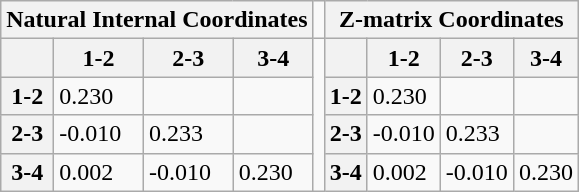<table class="wikitable">
<tr>
<th colspan="4">Natural Internal Coordinates</th>
<td></td>
<th colspan="4">Z-matrix Coordinates</th>
</tr>
<tr>
<th></th>
<th>1-2</th>
<th>2-3</th>
<th>3-4</th>
<td rowspan="4"></td>
<th></th>
<th>1-2</th>
<th>2-3</th>
<th>3-4</th>
</tr>
<tr>
<th><strong>1-2</strong></th>
<td>0.230</td>
<td></td>
<td></td>
<th><strong>1-2</strong></th>
<td>0.230</td>
<td></td>
<td></td>
</tr>
<tr>
<th><strong>2-3</strong></th>
<td>-0.010</td>
<td>0.233</td>
<td></td>
<th><strong>2-3</strong></th>
<td>-0.010</td>
<td>0.233</td>
<td></td>
</tr>
<tr>
<th><strong>3-4</strong></th>
<td>0.002</td>
<td>-0.010</td>
<td>0.230</td>
<th><strong>3-4</strong></th>
<td>0.002</td>
<td>-0.010</td>
<td>0.230</td>
</tr>
</table>
